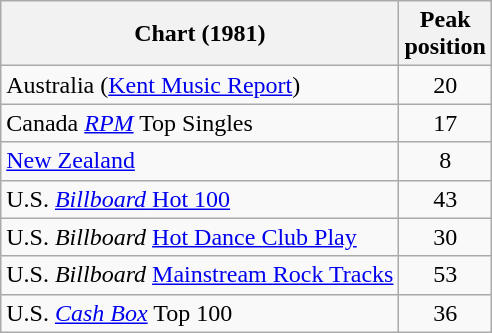<table class="wikitable sortable">
<tr>
<th>Chart (1981)</th>
<th>Peak<br>position</th>
</tr>
<tr>
<td>Australia (<a href='#'>Kent Music Report</a>)</td>
<td align="center">20</td>
</tr>
<tr>
<td>Canada <em><a href='#'>RPM</a></em> Top Singles</td>
<td style="text-align:center;">17</td>
</tr>
<tr>
<td><a href='#'>New Zealand</a></td>
<td style="text-align:center;">8</td>
</tr>
<tr>
<td>U.S. <a href='#'><em>Billboard</em> Hot 100</a></td>
<td style="text-align:center;">43</td>
</tr>
<tr>
<td>U.S. <em>Billboard</em> <a href='#'>Hot Dance Club Play</a></td>
<td style="text-align:center;">30</td>
</tr>
<tr>
<td>U.S. <em>Billboard</em> <a href='#'>Mainstream Rock Tracks</a></td>
<td style="text-align:center;">53</td>
</tr>
<tr>
<td>U.S. <a href='#'><em>Cash Box</em></a> Top 100</td>
<td style="text-align:center;">36</td>
</tr>
</table>
